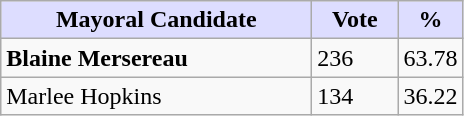<table class="wikitable">
<tr>
<th style="background:#ddf; width:200px;">Mayoral Candidate</th>
<th style="background:#ddf; width:50px;">Vote</th>
<th style="background:#ddf; width:30px;">%</th>
</tr>
<tr>
<td><strong>Blaine Mersereau</strong></td>
<td>236</td>
<td>63.78</td>
</tr>
<tr>
<td>Marlee Hopkins</td>
<td>134</td>
<td>36.22</td>
</tr>
</table>
